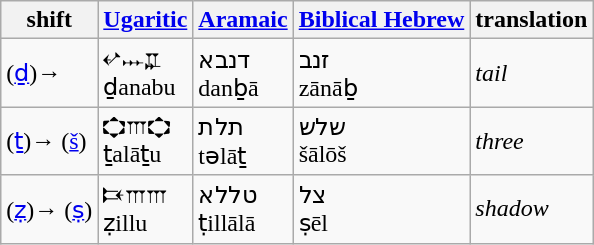<table class="wikitable">
<tr>
<th>shift</th>
<th><a href='#'>Ugaritic</a></th>
<th><a href='#'>Aramaic</a></th>
<th><a href='#'>Biblical Hebrew</a></th>
<th>translation</th>
</tr>
<tr>
<td> (<a href='#'>ḏ</a>)→<a href='#'></a></td>
<td>𐎏𐎐𐎁<br>ḏanabu⁠</td>
<td>דנבא‎<br>danḇā</td>
<td>זנב<br>zānāḇ</td>
<td><em>tail</em></td>
</tr>
<tr>
<td> (<a href='#'>ṯ</a>)→ (<a href='#'>š</a>)</td>
<td>𐎘𐎍𐎘<br>ṯalāṯu</td>
<td>תלת<br>təlāṯ</td>
<td>שלש<br>šālōš</td>
<td><em>three</em></td>
</tr>
<tr>
<td> (<a href='#'>ẓ</a>)→ (<a href='#'>ṣ</a>)</td>
<td>𐎑𐎍𐎍<br>ẓillu</td>
<td>טללא<br>ṭillālā</td>
<td>צל<br>ṣēl</td>
<td><em>shadow</em></td>
</tr>
</table>
